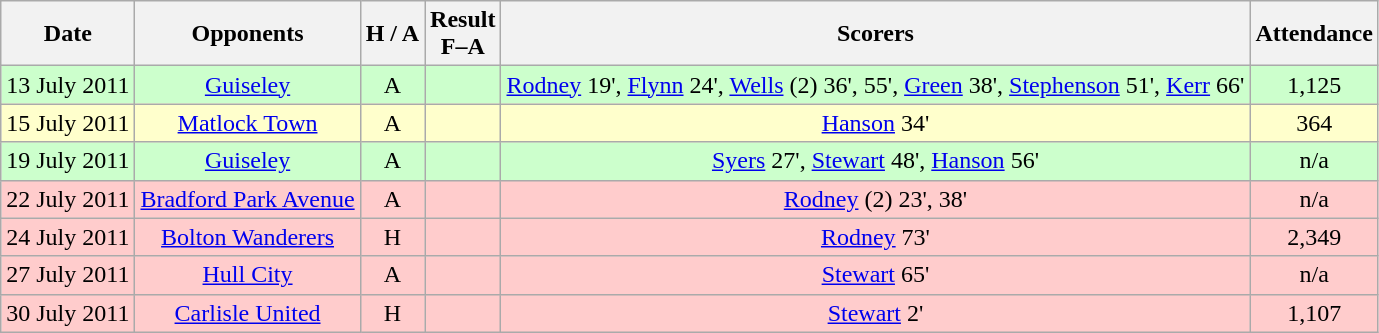<table class="wikitable" style="text-align:center">
<tr>
<th>Date</th>
<th>Opponents</th>
<th>H / A</th>
<th>Result<br>F–A</th>
<th>Scorers</th>
<th>Attendance</th>
</tr>
<tr bgcolor="#ccffcc">
<td>13 July 2011</td>
<td><a href='#'>Guiseley</a></td>
<td>A</td>
<td></td>
<td><a href='#'>Rodney</a> 19', <a href='#'>Flynn</a> 24', <a href='#'>Wells</a> (2) 36', 55', <a href='#'>Green</a> 38', <a href='#'>Stephenson</a> 51', <a href='#'>Kerr</a> 66'</td>
<td>1,125</td>
</tr>
<tr bgcolor="#ffffcc">
<td>15 July 2011</td>
<td><a href='#'>Matlock Town</a></td>
<td>A</td>
<td></td>
<td><a href='#'>Hanson</a> 34'</td>
<td>364</td>
</tr>
<tr bgcolor="#ccffcc">
<td>19 July 2011</td>
<td><a href='#'>Guiseley</a></td>
<td>A</td>
<td></td>
<td><a href='#'>Syers</a> 27', <a href='#'>Stewart</a> 48', <a href='#'>Hanson</a> 56'</td>
<td>n/a</td>
</tr>
<tr bgcolor="#ffcccc">
<td>22 July 2011</td>
<td><a href='#'>Bradford Park Avenue</a></td>
<td>A</td>
<td></td>
<td><a href='#'>Rodney</a> (2) 23', 38'</td>
<td>n/a</td>
</tr>
<tr bgcolor="#ffcccc">
<td>24 July 2011</td>
<td><a href='#'>Bolton Wanderers</a></td>
<td>H</td>
<td></td>
<td><a href='#'>Rodney</a> 73'</td>
<td>2,349</td>
</tr>
<tr bgcolor="#ffcccc">
<td>27 July 2011</td>
<td><a href='#'>Hull City</a></td>
<td>A</td>
<td></td>
<td><a href='#'>Stewart</a> 65'</td>
<td>n/a</td>
</tr>
<tr bgcolor="#ffcccc">
<td>30 July 2011</td>
<td><a href='#'>Carlisle United</a></td>
<td>H</td>
<td></td>
<td><a href='#'>Stewart</a> 2'</td>
<td>1,107</td>
</tr>
</table>
